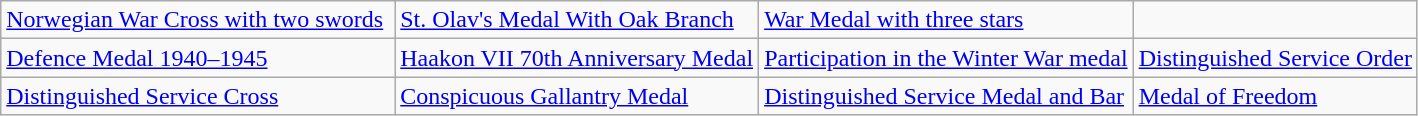<table class="wikitable" style="align: center;">
<tr>
<td><a href='#'>Norwegian War Cross with two swords</a> </td>
<td><a href='#'>St. Olav's Medal With Oak Branch</a></td>
<td><a href='#'>War Medal with three stars</a></td>
</tr>
<tr>
<td><a href='#'>Defence Medal 1940–1945</a></td>
<td><a href='#'>Haakon VII 70th Anniversary Medal</a></td>
<td><a href='#'>Participation in the Winter War medal</a></td>
<td><a href='#'>Distinguished Service Order</a></td>
</tr>
<tr>
<td><a href='#'>Distinguished Service Cross</a></td>
<td><a href='#'>Conspicuous Gallantry Medal</a></td>
<td><a href='#'>Distinguished Service Medal and Bar</a></td>
<td><a href='#'>Medal of Freedom</a></td>
</tr>
</table>
